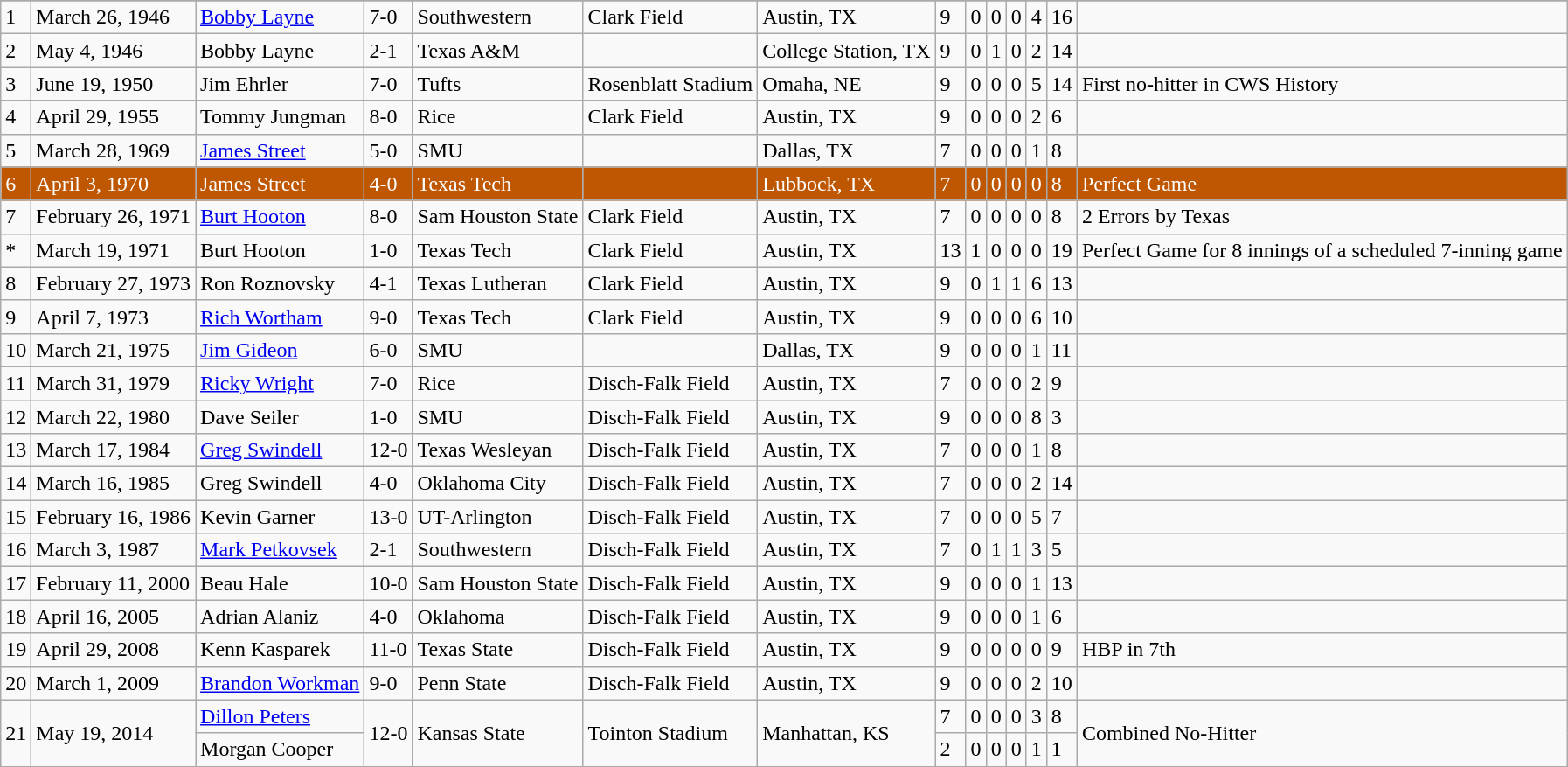<table class="wikitable">
<tr>
</tr>
<tr>
<td>1</td>
<td>March 26, 1946</td>
<td><a href='#'>Bobby Layne</a></td>
<td>7-0</td>
<td>Southwestern</td>
<td>Clark Field</td>
<td>Austin, TX</td>
<td>9</td>
<td>0</td>
<td>0</td>
<td>0</td>
<td>4</td>
<td>16</td>
<td></td>
</tr>
<tr>
<td>2</td>
<td>May 4, 1946</td>
<td>Bobby Layne</td>
<td>2-1</td>
<td>Texas A&M</td>
<td></td>
<td>College Station, TX</td>
<td>9</td>
<td>0</td>
<td>1</td>
<td>0</td>
<td>2</td>
<td>14</td>
<td></td>
</tr>
<tr>
<td>3</td>
<td>June 19, 1950</td>
<td>Jim Ehrler</td>
<td>7-0</td>
<td>Tufts</td>
<td>Rosenblatt Stadium</td>
<td>Omaha, NE</td>
<td>9</td>
<td>0</td>
<td>0</td>
<td>0</td>
<td>5</td>
<td>14</td>
<td>First no-hitter in CWS History</td>
</tr>
<tr>
<td>4</td>
<td>April 29, 1955</td>
<td>Tommy Jungman</td>
<td>8-0</td>
<td>Rice</td>
<td>Clark Field</td>
<td>Austin, TX</td>
<td>9</td>
<td>0</td>
<td>0</td>
<td>0</td>
<td>2</td>
<td>6</td>
<td></td>
</tr>
<tr>
<td>5</td>
<td>March 28, 1969</td>
<td><a href='#'>James Street</a></td>
<td>5-0</td>
<td>SMU</td>
<td></td>
<td>Dallas, TX</td>
<td>7</td>
<td>0</td>
<td>0</td>
<td>0</td>
<td>1</td>
<td>8</td>
<td></td>
</tr>
<tr style= "background: #BF5700; color:white">
<td>6</td>
<td>April 3, 1970</td>
<td>James Street</td>
<td>4-0</td>
<td>Texas Tech</td>
<td></td>
<td>Lubbock, TX</td>
<td>7</td>
<td>0</td>
<td>0</td>
<td>0</td>
<td>0</td>
<td>8</td>
<td>Perfect Game</td>
</tr>
<tr>
<td>7</td>
<td>February 26, 1971</td>
<td><a href='#'>Burt Hooton</a></td>
<td>8-0</td>
<td>Sam Houston State</td>
<td>Clark Field</td>
<td>Austin, TX</td>
<td>7</td>
<td>0</td>
<td>0</td>
<td>0</td>
<td>0</td>
<td>8</td>
<td>2 Errors by Texas</td>
</tr>
<tr>
<td>*</td>
<td>March 19, 1971</td>
<td>Burt Hooton</td>
<td>1-0</td>
<td>Texas Tech</td>
<td>Clark Field</td>
<td>Austin, TX</td>
<td>13</td>
<td>1</td>
<td>0</td>
<td>0</td>
<td>0</td>
<td>19</td>
<td>Perfect Game for 8 innings of a scheduled 7-inning game</td>
</tr>
<tr>
<td>8</td>
<td>February 27, 1973</td>
<td>Ron Roznovsky</td>
<td>4-1</td>
<td>Texas Lutheran</td>
<td>Clark Field</td>
<td>Austin, TX</td>
<td>9</td>
<td>0</td>
<td>1</td>
<td>1</td>
<td>6</td>
<td>13</td>
<td></td>
</tr>
<tr>
<td>9</td>
<td>April 7, 1973</td>
<td><a href='#'>Rich Wortham</a></td>
<td>9-0</td>
<td>Texas Tech</td>
<td>Clark Field</td>
<td>Austin, TX</td>
<td>9</td>
<td>0</td>
<td>0</td>
<td>0</td>
<td>6</td>
<td>10</td>
<td></td>
</tr>
<tr>
<td>10</td>
<td>March 21, 1975</td>
<td><a href='#'>Jim Gideon</a></td>
<td>6-0</td>
<td>SMU</td>
<td></td>
<td>Dallas, TX</td>
<td>9</td>
<td>0</td>
<td>0</td>
<td>0</td>
<td>1</td>
<td>11</td>
<td></td>
</tr>
<tr>
<td>11</td>
<td>March 31, 1979</td>
<td><a href='#'>Ricky Wright</a></td>
<td>7-0</td>
<td>Rice</td>
<td>Disch-Falk Field</td>
<td>Austin, TX</td>
<td>7</td>
<td>0</td>
<td>0</td>
<td>0</td>
<td>2</td>
<td>9</td>
<td></td>
</tr>
<tr>
<td>12</td>
<td>March 22, 1980</td>
<td>Dave Seiler</td>
<td>1-0</td>
<td>SMU</td>
<td>Disch-Falk Field</td>
<td>Austin, TX</td>
<td>9</td>
<td>0</td>
<td>0</td>
<td>0</td>
<td>8</td>
<td>3</td>
<td></td>
</tr>
<tr>
<td>13</td>
<td>March 17, 1984</td>
<td><a href='#'>Greg Swindell</a></td>
<td>12-0</td>
<td>Texas Wesleyan</td>
<td>Disch-Falk Field</td>
<td>Austin, TX</td>
<td>7</td>
<td>0</td>
<td>0</td>
<td>0</td>
<td>1</td>
<td>8</td>
<td></td>
</tr>
<tr>
<td>14</td>
<td>March 16, 1985</td>
<td>Greg Swindell</td>
<td>4-0</td>
<td>Oklahoma City</td>
<td>Disch-Falk Field</td>
<td>Austin, TX</td>
<td>7</td>
<td>0</td>
<td>0</td>
<td>0</td>
<td>2</td>
<td>14</td>
<td></td>
</tr>
<tr>
<td>15</td>
<td>February 16, 1986</td>
<td>Kevin Garner</td>
<td>13-0</td>
<td>UT-Arlington</td>
<td>Disch-Falk Field</td>
<td>Austin, TX</td>
<td>7</td>
<td>0</td>
<td>0</td>
<td>0</td>
<td>5</td>
<td>7</td>
<td></td>
</tr>
<tr>
<td>16</td>
<td>March 3, 1987</td>
<td><a href='#'>Mark Petkovsek</a></td>
<td>2-1</td>
<td>Southwestern</td>
<td>Disch-Falk Field</td>
<td>Austin, TX</td>
<td>7</td>
<td>0</td>
<td>1</td>
<td>1</td>
<td>3</td>
<td>5</td>
<td></td>
</tr>
<tr>
<td>17</td>
<td>February 11, 2000</td>
<td>Beau Hale</td>
<td>10-0</td>
<td>Sam Houston State</td>
<td>Disch-Falk Field</td>
<td>Austin, TX</td>
<td>9</td>
<td>0</td>
<td>0</td>
<td>0</td>
<td>1</td>
<td>13</td>
<td></td>
</tr>
<tr>
<td>18</td>
<td>April 16, 2005</td>
<td>Adrian Alaniz</td>
<td>4-0</td>
<td>Oklahoma</td>
<td>Disch-Falk Field</td>
<td>Austin, TX</td>
<td>9</td>
<td>0</td>
<td>0</td>
<td>0</td>
<td>1</td>
<td>6</td>
<td></td>
</tr>
<tr>
<td>19</td>
<td>April 29, 2008</td>
<td>Kenn Kasparek</td>
<td>11-0</td>
<td>Texas State</td>
<td>Disch-Falk Field</td>
<td>Austin, TX</td>
<td>9</td>
<td>0</td>
<td>0</td>
<td>0</td>
<td>0</td>
<td>9</td>
<td>HBP in 7th</td>
</tr>
<tr>
<td>20</td>
<td>March 1, 2009</td>
<td><a href='#'>Brandon Workman</a></td>
<td>9-0</td>
<td>Penn State</td>
<td>Disch-Falk Field</td>
<td>Austin, TX</td>
<td>9</td>
<td>0</td>
<td>0</td>
<td>0</td>
<td>2</td>
<td>10</td>
<td></td>
</tr>
<tr>
<td rowspan ="2">21</td>
<td rowspan ="2">May 19, 2014</td>
<td><a href='#'>Dillon Peters</a></td>
<td rowspan ="2">12-0</td>
<td rowspan ="2">Kansas State</td>
<td rowspan ="2">Tointon Stadium</td>
<td rowspan ="2">Manhattan, KS</td>
<td>7</td>
<td>0</td>
<td>0</td>
<td>0</td>
<td>3</td>
<td>8</td>
<td rowspan ="2">Combined No-Hitter</td>
</tr>
<tr>
<td>Morgan Cooper</td>
<td>2</td>
<td>0</td>
<td>0</td>
<td>0</td>
<td>1</td>
<td>1</td>
</tr>
</table>
